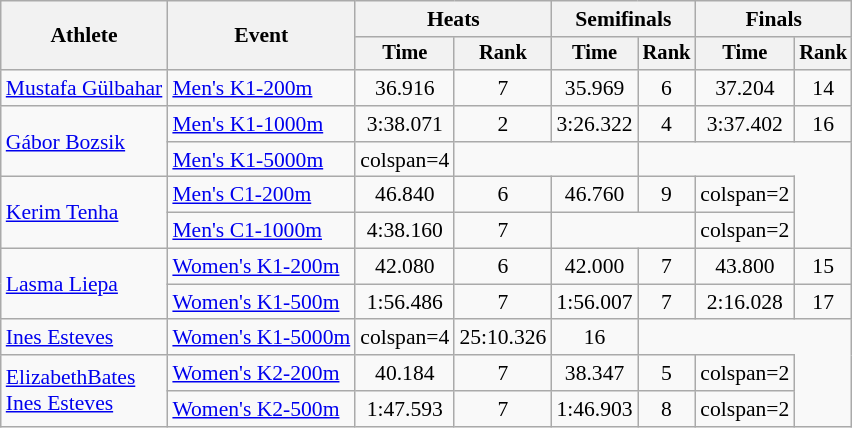<table class="wikitable" style="font-size:90%">
<tr>
<th rowspan="2">Athlete</th>
<th rowspan="2">Event</th>
<th colspan=2>Heats</th>
<th colspan=2>Semifinals</th>
<th colspan=2>Finals</th>
</tr>
<tr style="font-size:95%">
<th>Time</th>
<th>Rank</th>
<th>Time</th>
<th>Rank</th>
<th>Time</th>
<th>Rank</th>
</tr>
<tr align=center>
<td align=left><a href='#'>Mustafa Gülbahar</a></td>
<td align=left><a href='#'>Men's K1-200m</a></td>
<td>36.916</td>
<td>7 </td>
<td>35.969</td>
<td>6 </td>
<td>37.204</td>
<td>14</td>
</tr>
<tr align=center>
<td align=left rowspan=2><a href='#'>Gábor Bozsik</a></td>
<td align=left><a href='#'>Men's K1-1000m</a></td>
<td>3:38.071</td>
<td>2 </td>
<td>3:26.322</td>
<td>4 </td>
<td>3:37.402</td>
<td>16</td>
</tr>
<tr align=center>
<td align=left><a href='#'>Men's K1-5000m</a></td>
<td>colspan=4 </td>
<td colspan=2></td>
</tr>
<tr align=center>
<td align=left rowspan=2><a href='#'>Kerim Tenha</a></td>
<td align=left><a href='#'>Men's C1-200m</a></td>
<td>46.840</td>
<td>6 </td>
<td>46.760</td>
<td>9 </td>
<td>colspan=2 </td>
</tr>
<tr align=center>
<td align=left><a href='#'>Men's C1-1000m</a></td>
<td>4:38.160</td>
<td>7 </td>
<td colspan=2></td>
<td>colspan=2 </td>
</tr>
<tr align=center>
<td align=left rowspan=2><a href='#'>Lasma Liepa</a></td>
<td align=left><a href='#'>Women's K1-200m</a></td>
<td>42.080</td>
<td>6 </td>
<td>42.000</td>
<td>7 </td>
<td>43.800</td>
<td>15</td>
</tr>
<tr align=center>
<td align=left><a href='#'>Women's K1-500m</a></td>
<td>1:56.486</td>
<td>7 </td>
<td>1:56.007</td>
<td>7 </td>
<td>2:16.028</td>
<td>17</td>
</tr>
<tr align=center>
<td align=left><a href='#'>Ines Esteves</a></td>
<td align=left><a href='#'>Women's K1-5000m</a></td>
<td>colspan=4 </td>
<td>25:10.326</td>
<td>16</td>
</tr>
<tr align=center>
<td align=left rowspan=2><a href='#'>ElizabethBates</a><br><a href='#'>Ines Esteves</a></td>
<td align=left><a href='#'>Women's K2-200m</a></td>
<td>40.184</td>
<td>7 </td>
<td>38.347</td>
<td>5  </td>
<td>colspan=2 </td>
</tr>
<tr align=center>
<td align=left><a href='#'>Women's K2-500m</a></td>
<td>1:47.593</td>
<td>7 </td>
<td>1:46.903</td>
<td>8 </td>
<td>colspan=2 </td>
</tr>
</table>
